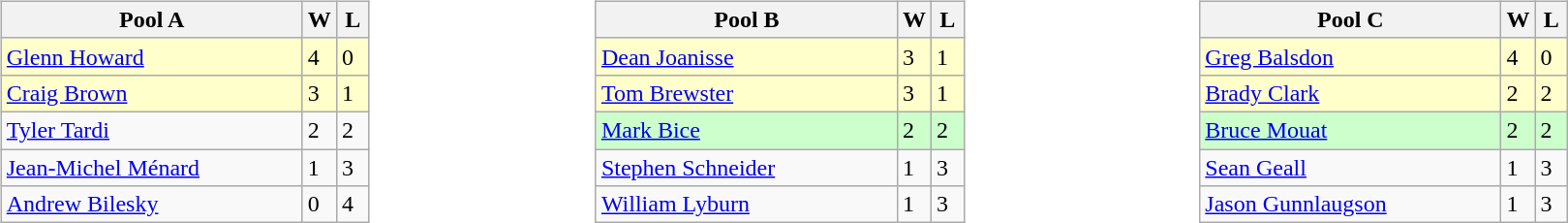<table>
<tr>
<td valign=top width=10%><br><table class=wikitable>
<tr>
<th width=200>Pool A</th>
<th width=15>W</th>
<th width=15>L</th>
</tr>
<tr bgcolor=#ffffcc>
<td> <a href='#'>Glenn Howard</a></td>
<td>4</td>
<td>0</td>
</tr>
<tr bgcolor=#ffffcc>
<td> <a href='#'>Craig Brown</a></td>
<td>3</td>
<td>1</td>
</tr>
<tr -bgcolor=#ffffcc>
<td> <a href='#'>Tyler Tardi</a></td>
<td>2</td>
<td>2</td>
</tr>
<tr>
<td> <a href='#'>Jean-Michel Ménard</a></td>
<td>1</td>
<td>3</td>
</tr>
<tr>
<td> <a href='#'>Andrew Bilesky</a></td>
<td>0</td>
<td>4</td>
</tr>
</table>
</td>
<td valign=top width=10%><br><table class=wikitable>
<tr>
<th width=200>Pool B</th>
<th width=15>W</th>
<th width=15>L</th>
</tr>
<tr bgcolor=#ffffcc>
<td> <a href='#'>Dean Joanisse</a></td>
<td>3</td>
<td>1</td>
</tr>
<tr bgcolor=#ffffcc>
<td> <a href='#'>Tom Brewster</a></td>
<td>3</td>
<td>1</td>
</tr>
<tr bgcolor=#ccffcc>
<td> <a href='#'>Mark Bice</a></td>
<td>2</td>
<td>2</td>
</tr>
<tr>
<td> <a href='#'>Stephen Schneider</a></td>
<td>1</td>
<td>3</td>
</tr>
<tr>
<td> <a href='#'>William Lyburn</a></td>
<td>1</td>
<td>3</td>
</tr>
</table>
</td>
<td valign=top width=10%><br><table class=wikitable>
<tr>
<th width=200>Pool C</th>
<th width=15>W</th>
<th width=15>L</th>
</tr>
<tr bgcolor=#ffffcc>
<td> <a href='#'>Greg Balsdon</a></td>
<td>4</td>
<td>0</td>
</tr>
<tr bgcolor=#ffffcc>
<td> <a href='#'>Brady Clark</a></td>
<td>2</td>
<td>2</td>
</tr>
<tr bgcolor=#ccffcc>
<td> <a href='#'>Bruce Mouat</a></td>
<td>2</td>
<td>2</td>
</tr>
<tr>
<td> <a href='#'>Sean Geall</a></td>
<td>1</td>
<td>3</td>
</tr>
<tr>
<td> <a href='#'>Jason Gunnlaugson</a></td>
<td>1</td>
<td>3</td>
</tr>
</table>
</td>
</tr>
</table>
